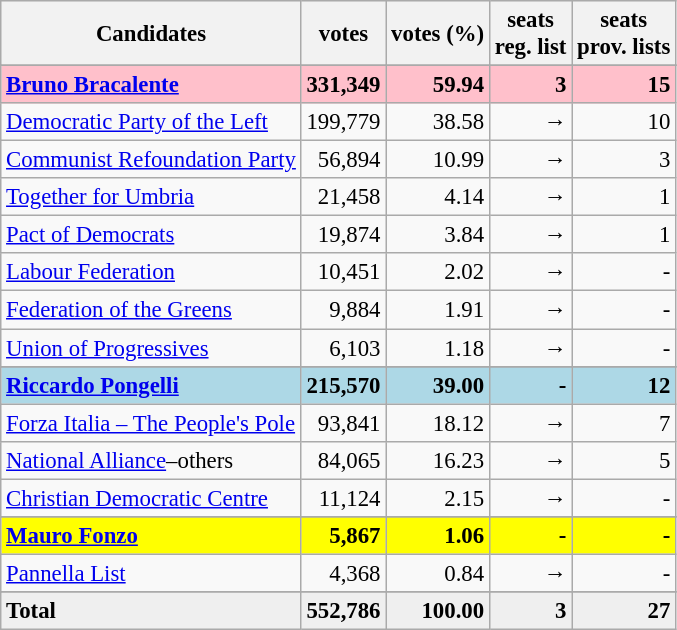<table class="wikitable" style="font-size:95%">
<tr bgcolor="EFEFEF">
<th>Candidates</th>
<th>votes</th>
<th>votes (%)</th>
<th>seats<br>reg. list</th>
<th>seats<br>prov. lists</th>
</tr>
<tr>
</tr>
<tr bgcolor="pink">
<td><strong><a href='#'>Bruno Bracalente</a></strong></td>
<td align=right><strong>331,349</strong></td>
<td align=right><strong>59.94</strong></td>
<td align=right><strong>3</strong></td>
<td align=right><strong>15</strong></td>
</tr>
<tr>
<td><a href='#'>Democratic Party of the Left</a></td>
<td align=right>199,779</td>
<td align=right>38.58</td>
<td align=right>→</td>
<td align=right>10</td>
</tr>
<tr>
<td><a href='#'>Communist Refoundation Party</a></td>
<td align=right>56,894</td>
<td align=right>10.99</td>
<td align=right>→</td>
<td align=right>3</td>
</tr>
<tr>
<td><a href='#'>Together for Umbria</a></td>
<td align=right>21,458</td>
<td align=right>4.14</td>
<td align=right>→</td>
<td align=right>1</td>
</tr>
<tr>
<td><a href='#'>Pact of Democrats</a></td>
<td align=right>19,874</td>
<td align=right>3.84</td>
<td align=right>→</td>
<td align=right>1</td>
</tr>
<tr>
<td><a href='#'>Labour Federation</a></td>
<td align=right>10,451</td>
<td align=right>2.02</td>
<td align=right>→</td>
<td align=right>-</td>
</tr>
<tr>
<td><a href='#'>Federation of the Greens</a></td>
<td align=right>9,884</td>
<td align=right>1.91</td>
<td align=right>→</td>
<td align=right>-</td>
</tr>
<tr>
<td><a href='#'>Union of Progressives</a></td>
<td align=right>6,103</td>
<td align=right>1.18</td>
<td align=right>→</td>
<td align=right>-</td>
</tr>
<tr>
</tr>
<tr bgcolor="lightblue">
<td><strong><a href='#'>Riccardo Pongelli</a></strong></td>
<td align=right><strong>215,570</strong></td>
<td align=right><strong>39.00</strong></td>
<td align=right><strong>-</strong></td>
<td align=right><strong>12</strong></td>
</tr>
<tr>
<td><a href='#'>Forza Italia – The People's Pole</a></td>
<td align=right>93,841</td>
<td align=right>18.12</td>
<td align=right>→</td>
<td align=right>7</td>
</tr>
<tr>
<td><a href='#'>National Alliance</a>–others</td>
<td align=right>84,065</td>
<td align=right>16.23</td>
<td align=right>→</td>
<td align=right>5</td>
</tr>
<tr>
<td><a href='#'>Christian Democratic Centre</a></td>
<td align=right>11,124</td>
<td align=right>2.15</td>
<td align=right>→</td>
<td align=right>-</td>
</tr>
<tr>
</tr>
<tr bgcolor="yellow">
<td><strong><a href='#'>Mauro Fonzo</a></strong></td>
<td align=right><strong>5,867</strong></td>
<td align=right><strong>1.06</strong></td>
<td align=right><strong>-</strong></td>
<td align=right><strong>-</strong></td>
</tr>
<tr>
<td><a href='#'>Pannella List</a></td>
<td align=right>4,368</td>
<td align=right>0.84</td>
<td align=right>→</td>
<td align=right>-</td>
</tr>
<tr>
</tr>
<tr bgcolor="EFEFEF">
<td><strong>Total</strong></td>
<td align=right><strong>552,786</strong></td>
<td align=right><strong>100.00</strong></td>
<td align=right><strong>3</strong></td>
<td align=right><strong>27</strong></td>
</tr>
</table>
